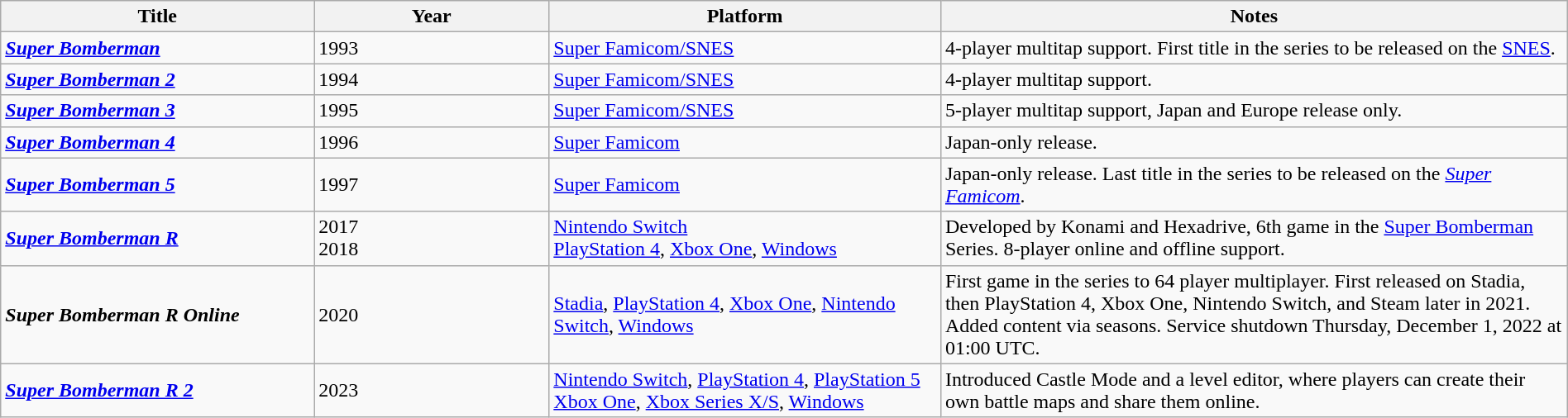<table class="wikitable sortable" style="width: 100%;">
<tr>
<th scope="col" width=20%>Title</th>
<th scope="col" width=15%>Year</th>
<th scope="col" width=25%>Platform</th>
<th scope="col" style="width:40%;" class="unsortable">Notes</th>
</tr>
<tr>
<td><strong><em><a href='#'>Super Bomberman</a></em></strong></td>
<td data-sort-value="1993"> 1993</td>
<td><a href='#'>Super Famicom/SNES</a></td>
<td>4-player multitap support. First title in the series to be released on the <a href='#'>SNES</a>.</td>
</tr>
<tr>
<td><strong><em><a href='#'>Super Bomberman 2</a></em></strong></td>
<td data-sort-value="1994"> 1994</td>
<td><a href='#'>Super Famicom/SNES</a></td>
<td>4-player multitap support.</td>
</tr>
<tr>
<td><strong><em><a href='#'>Super Bomberman 3</a></em></strong></td>
<td data-sort-value="1995"> 1995</td>
<td><a href='#'>Super Famicom/SNES</a></td>
<td>5-player multitap support, Japan and Europe release only.</td>
</tr>
<tr>
<td><strong><em><a href='#'>Super Bomberman 4</a></em></strong></td>
<td data-sort-value="1996"> 1996</td>
<td><a href='#'>Super Famicom</a></td>
<td>Japan-only release.</td>
</tr>
<tr>
<td><strong><em><a href='#'>Super Bomberman 5</a></em></strong></td>
<td data-sort-value="1997"> 1997</td>
<td><a href='#'>Super Famicom</a></td>
<td>Japan-only release. Last title in the series to be released on the <em><a href='#'>Super Famicom</a></em>.</td>
</tr>
<tr>
<td><strong><em><a href='#'>Super Bomberman R</a></em></strong></td>
<td data-sort-value="2017"> 2017<br> 2018</td>
<td><a href='#'>Nintendo Switch</a><br><a href='#'>PlayStation 4</a>, <a href='#'>Xbox One</a>, <a href='#'>Windows</a></td>
<td>Developed by Konami and Hexadrive, 6th game in the <a href='#'>Super Bomberman</a> Series. 8-player online and offline support.</td>
</tr>
<tr>
<td><strong><em>Super Bomberman R Online</em></strong></td>
<td data-sort-value="2020"> 2020</td>
<td><a href='#'>Stadia</a>, <a href='#'>PlayStation 4</a>, <a href='#'>Xbox One</a>, <a href='#'>Nintendo Switch</a>, <a href='#'>Windows</a></td>
<td>First game in the series to 64 player multiplayer. First released on Stadia, then PlayStation 4, Xbox One, Nintendo Switch, and Steam later in 2021. Added content via seasons.  Service shutdown Thursday, December 1, 2022 at 01:00 UTC.</td>
</tr>
<tr>
<td><strong><em><a href='#'>Super Bomberman R 2</a></em></strong></td>
<td data-sort-value="2023"> 2023</td>
<td><a href='#'>Nintendo Switch</a>, <a href='#'>PlayStation 4</a>, <a href='#'>PlayStation 5</a> <a href='#'>Xbox One</a>, <a href='#'>Xbox Series X/S</a>, <a href='#'>Windows</a></td>
<td>Introduced Castle Mode and a level editor, where players can create their own battle maps and share them online.</td>
</tr>
</table>
